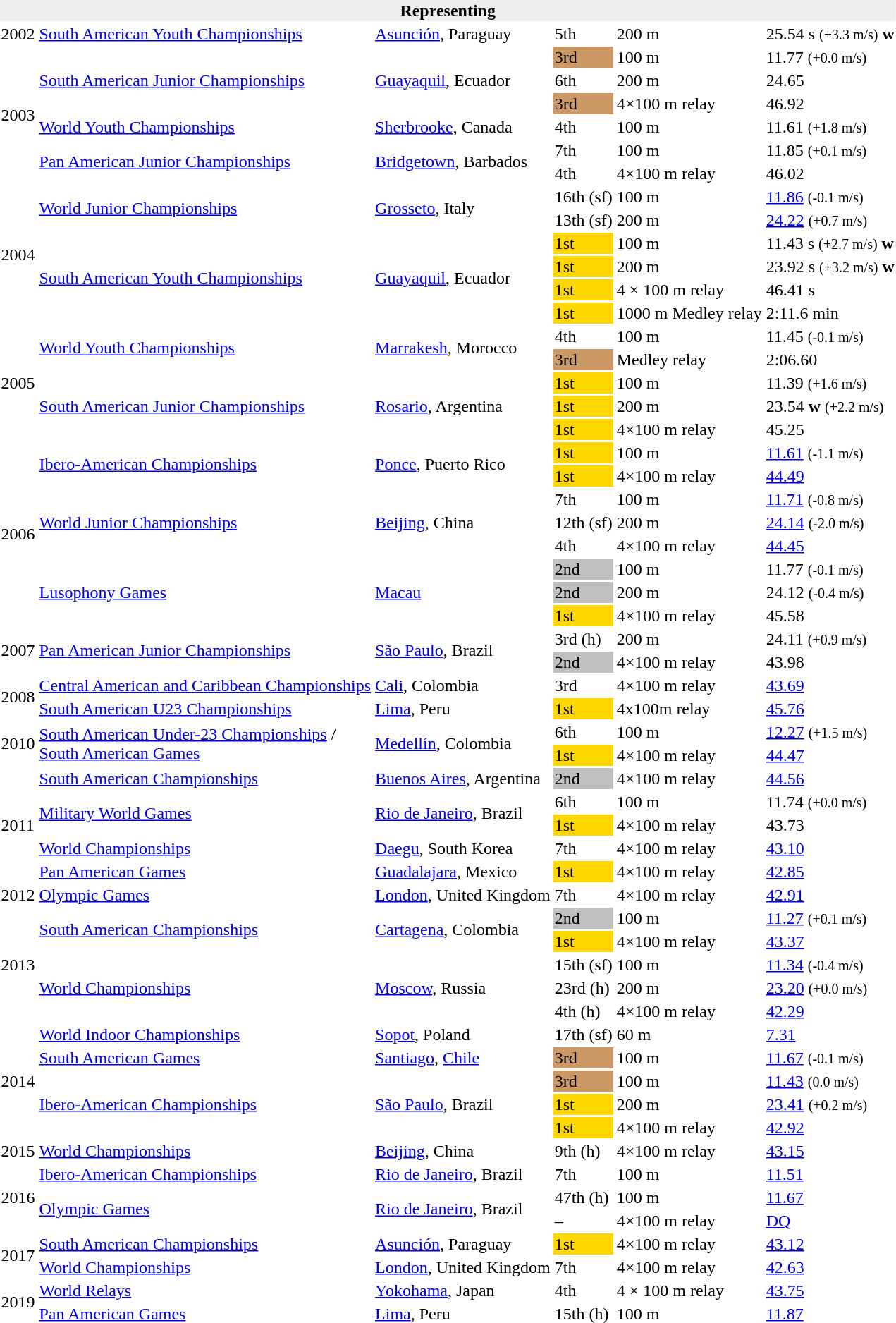<table>
<tr>
<th bgcolor="#eeeeee" colspan="6">Representing </th>
</tr>
<tr>
<td>2002</td>
<td><a href='#'>South American Youth Championships</a></td>
<td><a href='#'>Asunción</a>, Paraguay</td>
<td>5th</td>
<td>200 m</td>
<td>25.54 s <small>(+3.3 m/s)</small> <strong>w</strong></td>
</tr>
<tr>
<td rowspan=6>2003</td>
<td rowspan=3><a href='#'>South American Junior Championships</a></td>
<td rowspan=3><a href='#'>Guayaquil</a>, Ecuador</td>
<td bgcolor="cc9966">3rd</td>
<td>100 m</td>
<td>11.77 <small>(+0.0 m/s)</small></td>
</tr>
<tr>
<td>6th</td>
<td>200 m</td>
<td>24.65</td>
</tr>
<tr>
<td bgcolor="cc9966">3rd</td>
<td>4×100 m relay</td>
<td>46.92</td>
</tr>
<tr>
<td><a href='#'>World Youth Championships</a></td>
<td><a href='#'>Sherbrooke</a>, Canada</td>
<td>4th</td>
<td>100 m</td>
<td>11.61 <small>(+1.8 m/s)</small></td>
</tr>
<tr>
<td rowspan=2><a href='#'>Pan American Junior Championships</a></td>
<td rowspan=2><a href='#'>Bridgetown</a>, Barbados</td>
<td>7th</td>
<td>100 m</td>
<td>11.85 <small>(+0.1 m/s)</small></td>
</tr>
<tr>
<td>4th</td>
<td>4×100 m relay</td>
<td>46.02</td>
</tr>
<tr>
<td rowspan=6>2004</td>
<td rowspan=2><a href='#'>World Junior Championships</a></td>
<td rowspan=2><a href='#'>Grosseto</a>, Italy</td>
<td>16th (sf)</td>
<td>100 m</td>
<td><a href='#'>11.86</a> <small>(-0.1 m/s)</small></td>
</tr>
<tr>
<td>13th (sf)</td>
<td>200 m</td>
<td><a href='#'>24.22</a> <small>(+0.7 m/s)</small></td>
</tr>
<tr>
<td rowspan=4><a href='#'>South American Youth Championships</a></td>
<td rowspan=4><a href='#'>Guayaquil</a>, Ecuador</td>
<td bgcolor=gold>1st</td>
<td>100 m</td>
<td>11.43 s <small>(+2.7 m/s)</small> <strong>w</strong></td>
</tr>
<tr>
<td bgcolor=gold>1st</td>
<td>200 m</td>
<td>23.92 s <small>(+3.2 m/s)</small> <strong>w</strong></td>
</tr>
<tr>
<td bgcolor=gold>1st</td>
<td>4 × 100 m relay</td>
<td>46.41 s</td>
</tr>
<tr>
<td bgcolor=gold>1st</td>
<td>1000 m Medley relay</td>
<td>2:11.6 min</td>
</tr>
<tr>
<td rowspan=5>2005</td>
<td rowspan=2><a href='#'>World Youth Championships</a></td>
<td rowspan=2><a href='#'>Marrakesh</a>, Morocco</td>
<td>4th</td>
<td>100 m</td>
<td>11.45 <small>(-0.1 m/s)</small></td>
</tr>
<tr>
<td bgcolor="cc9966">3rd</td>
<td>Medley relay</td>
<td>2:06.60</td>
</tr>
<tr>
<td rowspan=3><a href='#'>South American Junior Championships</a></td>
<td rowspan=3><a href='#'>Rosario</a>, Argentina</td>
<td bgcolor=gold>1st</td>
<td>100 m</td>
<td>11.39 <small>(+1.6 m/s)</small></td>
</tr>
<tr>
<td bgcolor=gold>1st</td>
<td>200 m</td>
<td>23.54 <strong>w</strong> <small>(+2.2 m/s)</small></td>
</tr>
<tr>
<td bgcolor=gold>1st</td>
<td>4×100 m relay</td>
<td>45.25</td>
</tr>
<tr>
<td rowspan=8>2006</td>
<td rowspan=2><a href='#'>Ibero-American Championships</a></td>
<td rowspan=2><a href='#'>Ponce</a>, Puerto Rico</td>
<td bgcolor=gold>1st</td>
<td>100 m</td>
<td><a href='#'>11.61</a> <small>(-1.1 m/s)</small></td>
</tr>
<tr>
<td bgcolor=gold>1st</td>
<td>4×100 m relay</td>
<td><a href='#'>44.49</a></td>
</tr>
<tr>
<td rowspan=3><a href='#'>World Junior Championships</a></td>
<td rowspan=3><a href='#'>Beijing</a>, China</td>
<td>7th</td>
<td>100 m</td>
<td><a href='#'>11.71</a> <small>(-0.8 m/s)</small></td>
</tr>
<tr>
<td>12th (sf)</td>
<td>200 m</td>
<td><a href='#'>24.14</a> <small>(-2.0 m/s)</small></td>
</tr>
<tr>
<td>4th</td>
<td>4×100 m relay</td>
<td><a href='#'>44.45</a></td>
</tr>
<tr>
<td rowspan=3><a href='#'>Lusophony Games</a></td>
<td rowspan=3><a href='#'>Macau</a></td>
<td bgcolor=silver>2nd</td>
<td>100 m</td>
<td>11.77 <small>(-0.1 m/s)</small></td>
</tr>
<tr>
<td bgcolor=silver>2nd</td>
<td>200 m</td>
<td>24.12 <small>(-0.4 m/s)</small></td>
</tr>
<tr>
<td bgcolor=gold>1st</td>
<td>4×100 m relay</td>
<td>45.58</td>
</tr>
<tr>
<td rowspan=2>2007</td>
<td rowspan=2><a href='#'>Pan American Junior Championships</a></td>
<td rowspan=2><a href='#'>São Paulo</a>, Brazil</td>
<td>3rd (h)</td>
<td>200 m</td>
<td>24.11 <small>(+0.9 m/s)</small></td>
</tr>
<tr>
<td bgcolor=silver>2nd</td>
<td>4×100 m relay</td>
<td>43.98</td>
</tr>
<tr>
<td rowspan=2>2008</td>
<td><a href='#'>Central American and Caribbean Championships</a></td>
<td><a href='#'>Cali</a>, Colombia</td>
<td>3rd</td>
<td>4×100 m relay</td>
<td><a href='#'>43.69</a></td>
</tr>
<tr>
<td><a href='#'>South American U23 Championships</a></td>
<td><a href='#'>Lima</a>, Peru</td>
<td bgcolor=gold>1st</td>
<td>4x100m relay</td>
<td><a href='#'>45.76</a></td>
</tr>
<tr>
<td rowspan=2>2010</td>
<td rowspan=2><a href='#'>South American Under-23 Championships</a> / <br> <a href='#'>South American Games</a></td>
<td rowspan=2><a href='#'>Medellín</a>, Colombia</td>
<td>6th</td>
<td>100 m</td>
<td><a href='#'>12.27</a> <small>(+1.5 m/s)</small></td>
</tr>
<tr>
<td bgcolor=gold>1st</td>
<td>4×100 m relay</td>
<td><a href='#'>44.47</a></td>
</tr>
<tr>
<td rowspan=5>2011</td>
<td><a href='#'>South American Championships</a></td>
<td><a href='#'>Buenos Aires</a>, Argentina</td>
<td bgcolor=silver>2nd</td>
<td>4×100 m relay</td>
<td><a href='#'>44.56</a></td>
</tr>
<tr>
<td rowspan=2><a href='#'>Military World Games</a></td>
<td rowspan=2><a href='#'>Rio de Janeiro</a>, Brazil</td>
<td>6th</td>
<td>100 m</td>
<td>11.74 <small>(+0.0 m/s)</small></td>
</tr>
<tr>
<td bgcolor=gold>1st</td>
<td>4×100 m relay</td>
<td>43.73</td>
</tr>
<tr>
<td><a href='#'>World Championships</a></td>
<td><a href='#'>Daegu</a>, South Korea</td>
<td>7th</td>
<td>4×100 m relay</td>
<td><a href='#'>43.10</a></td>
</tr>
<tr>
<td><a href='#'>Pan American Games</a></td>
<td><a href='#'>Guadalajara</a>, Mexico</td>
<td bgcolor=gold>1st</td>
<td>4×100 m relay</td>
<td><a href='#'>42.85</a></td>
</tr>
<tr>
<td>2012</td>
<td><a href='#'>Olympic Games</a></td>
<td><a href='#'>London</a>, United Kingdom</td>
<td>7th</td>
<td>4×100 m relay</td>
<td><a href='#'>42.91</a></td>
</tr>
<tr>
<td rowspan=5>2013</td>
<td rowspan=2><a href='#'>South American Championships</a></td>
<td rowspan=2><a href='#'>Cartagena</a>, Colombia</td>
<td bgcolor=silver>2nd</td>
<td>100 m</td>
<td><a href='#'>11.27</a> <small>(+0.1 m/s)</small></td>
</tr>
<tr>
<td bgcolor=gold>1st</td>
<td>4×100 m relay</td>
<td><a href='#'>43.37</a></td>
</tr>
<tr>
<td rowspan=3><a href='#'>World Championships</a></td>
<td rowspan=3><a href='#'>Moscow</a>, Russia</td>
<td>15th (sf)</td>
<td>100 m</td>
<td><a href='#'>11.34</a> <small>(-0.4 m/s)</small></td>
</tr>
<tr>
<td>23rd (h)</td>
<td>200 m</td>
<td><a href='#'>23.20</a> <small>(+0.0 m/s)</small></td>
</tr>
<tr>
<td>4th (h)</td>
<td>4×100 m relay</td>
<td><a href='#'>42.29</a></td>
</tr>
<tr>
<td rowspan=5>2014</td>
<td><a href='#'>World Indoor Championships</a></td>
<td><a href='#'>Sopot</a>, Poland</td>
<td>17th (sf)</td>
<td>60 m</td>
<td><a href='#'>7.31</a></td>
</tr>
<tr>
<td><a href='#'>South American Games</a></td>
<td><a href='#'>Santiago</a>, <a href='#'>Chile</a></td>
<td bgcolor="cc9966">3rd</td>
<td>100 m</td>
<td><a href='#'>11.67</a> <small>(-0.1 m/s)</small></td>
</tr>
<tr>
<td rowspan=3><a href='#'>Ibero-American Championships</a></td>
<td rowspan=3><a href='#'>São Paulo</a>, Brazil</td>
<td bgcolor=cc9966>3rd</td>
<td>100 m</td>
<td><a href='#'>11.43</a> <small>(0.0 m/s)</small></td>
</tr>
<tr>
<td bgcolor=gold>1st</td>
<td>200 m</td>
<td><a href='#'>23.41</a> <small>(+0.2 m/s)</small></td>
</tr>
<tr>
<td bgcolor=gold>1st</td>
<td>4×100 m relay</td>
<td><a href='#'>42.92</a></td>
</tr>
<tr>
<td>2015</td>
<td><a href='#'>World Championships</a></td>
<td><a href='#'>Beijing</a>, China</td>
<td>9th (h)</td>
<td>4×100 m relay</td>
<td><a href='#'>43.15</a></td>
</tr>
<tr>
<td rowspan=3>2016</td>
<td><a href='#'>Ibero-American Championships</a></td>
<td><a href='#'>Rio de Janeiro</a>, Brazil</td>
<td>7th</td>
<td>100 m</td>
<td><a href='#'>11.51</a></td>
</tr>
<tr>
<td rowspan=2><a href='#'>Olympic Games</a></td>
<td rowspan=2><a href='#'>Rio de Janeiro</a>, Brazil</td>
<td>47th (h)</td>
<td>100 m</td>
<td><a href='#'>11.67</a></td>
</tr>
<tr>
<td>–</td>
<td>4×100 m relay</td>
<td><a href='#'>DQ</a></td>
</tr>
<tr>
<td rowspan=2>2017</td>
<td><a href='#'>South American Championships</a></td>
<td><a href='#'>Asunción</a>, Paraguay</td>
<td bgcolor=gold>1st</td>
<td>4×100 m relay</td>
<td><a href='#'>43.12</a></td>
</tr>
<tr>
<td><a href='#'>World Championships</a></td>
<td><a href='#'>London</a>, United Kingdom</td>
<td>7th</td>
<td>4×100 m relay</td>
<td><a href='#'>42.63</a></td>
</tr>
<tr>
<td rowspan=2>2019</td>
<td><a href='#'>World Relays</a></td>
<td><a href='#'>Yokohama</a>, Japan</td>
<td>4th</td>
<td>4 × 100 m relay</td>
<td><a href='#'>43.75</a></td>
</tr>
<tr>
<td><a href='#'>Pan American Games</a></td>
<td><a href='#'>Lima</a>, Peru</td>
<td>15th (h)</td>
<td>100 m</td>
<td><a href='#'>11.87</a></td>
</tr>
</table>
